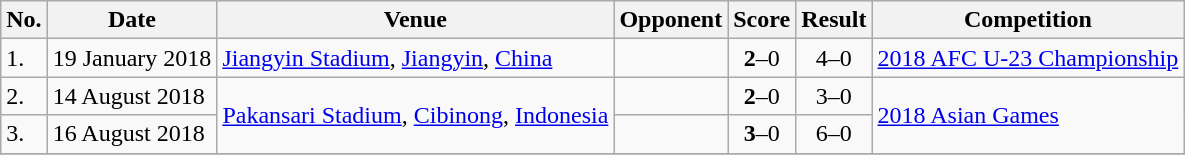<table class="wikitable">
<tr>
<th>No.</th>
<th>Date</th>
<th>Venue</th>
<th>Opponent</th>
<th>Score</th>
<th>Result</th>
<th>Competition</th>
</tr>
<tr>
<td>1.</td>
<td>19 January 2018</td>
<td><a href='#'>Jiangyin Stadium</a>, <a href='#'>Jiangyin</a>, <a href='#'>China</a></td>
<td></td>
<td align=center><strong>2</strong>–0</td>
<td align=center>4–0</td>
<td><a href='#'>2018 AFC U-23 Championship</a></td>
</tr>
<tr>
<td>2.</td>
<td>14 August 2018</td>
<td rowspan="2"><a href='#'>Pakansari Stadium</a>, <a href='#'>Cibinong</a>, <a href='#'>Indonesia</a></td>
<td></td>
<td align=center><strong>2</strong>–0</td>
<td align=center>3–0</td>
<td rowspan="2"><a href='#'>2018 Asian Games</a></td>
</tr>
<tr>
<td>3.</td>
<td>16 August 2018</td>
<td></td>
<td align=center><strong>3</strong>–0</td>
<td align=center>6–0</td>
</tr>
<tr>
</tr>
</table>
